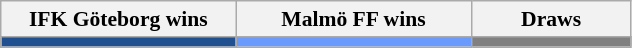<table class="wikitable" style="font-size:90%">
<tr>
<th width=150>IFK Göteborg wins</th>
<th width=150>Malmö FF wins</th>
<th width=100>Draws</th>
</tr>
<tr>
<td bgcolor=#205090></td>
<td bgcolor=#6A9AFC></td>
<td bgcolor=808080></td>
</tr>
</table>
